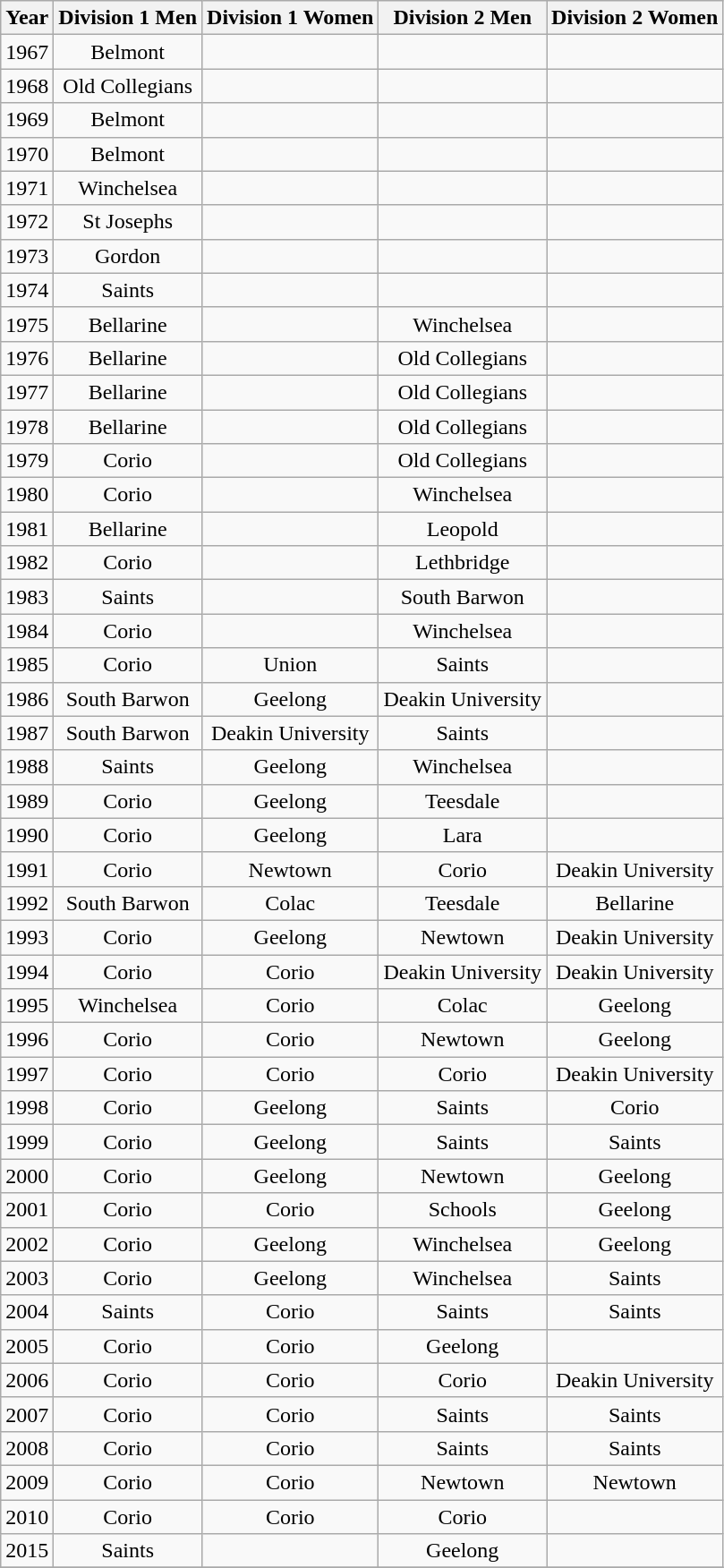<table class="wikitable">
<tr>
<th>Year</th>
<th>Division 1 Men</th>
<th>Division 1 Women</th>
<th>Division 2 Men</th>
<th>Division 2 Women</th>
</tr>
<tr align=center>
<td>1967</td>
<td>Belmont</td>
<td></td>
<td></td>
<td></td>
</tr>
<tr align=center>
<td>1968</td>
<td>Old Collegians</td>
<td></td>
<td></td>
<td></td>
</tr>
<tr align=center>
<td>1969</td>
<td>Belmont</td>
<td></td>
<td></td>
<td></td>
</tr>
<tr align=center>
<td>1970</td>
<td>Belmont</td>
<td></td>
<td></td>
<td></td>
</tr>
<tr align=center>
<td>1971</td>
<td>Winchelsea</td>
<td></td>
<td></td>
<td></td>
</tr>
<tr align=center>
<td>1972</td>
<td>St Josephs</td>
<td></td>
<td></td>
<td></td>
</tr>
<tr align=center>
<td>1973</td>
<td>Gordon</td>
<td></td>
<td></td>
<td></td>
</tr>
<tr align=center>
<td>1974</td>
<td>Saints</td>
<td></td>
<td></td>
<td></td>
</tr>
<tr align=center>
<td>1975</td>
<td>Bellarine</td>
<td></td>
<td>Winchelsea</td>
<td></td>
</tr>
<tr align=center>
<td>1976</td>
<td>Bellarine</td>
<td></td>
<td>Old Collegians</td>
<td></td>
</tr>
<tr align=center>
<td>1977</td>
<td>Bellarine</td>
<td></td>
<td>Old Collegians</td>
<td></td>
</tr>
<tr align=center>
<td>1978</td>
<td>Bellarine</td>
<td></td>
<td>Old Collegians</td>
<td></td>
</tr>
<tr align=center>
<td>1979</td>
<td>Corio</td>
<td></td>
<td>Old Collegians</td>
<td></td>
</tr>
<tr align=center>
<td>1980</td>
<td>Corio</td>
<td></td>
<td>Winchelsea</td>
<td></td>
</tr>
<tr align=center>
<td>1981</td>
<td>Bellarine</td>
<td></td>
<td>Leopold</td>
<td></td>
</tr>
<tr align=center>
<td>1982</td>
<td>Corio</td>
<td></td>
<td>Lethbridge</td>
<td></td>
</tr>
<tr align=center>
<td>1983</td>
<td>Saints</td>
<td></td>
<td>South Barwon</td>
<td></td>
</tr>
<tr align=center>
<td>1984</td>
<td>Corio</td>
<td></td>
<td>Winchelsea</td>
<td></td>
</tr>
<tr align=center>
<td>1985</td>
<td>Corio</td>
<td>Union</td>
<td>Saints</td>
<td></td>
</tr>
<tr align=center>
<td>1986</td>
<td>South Barwon</td>
<td>Geelong</td>
<td>Deakin University</td>
<td></td>
</tr>
<tr align=center>
<td>1987</td>
<td>South Barwon</td>
<td>Deakin University</td>
<td>Saints</td>
<td></td>
</tr>
<tr align=center>
<td>1988</td>
<td>Saints</td>
<td>Geelong</td>
<td>Winchelsea</td>
<td></td>
</tr>
<tr align=center>
<td>1989</td>
<td>Corio</td>
<td>Geelong</td>
<td>Teesdale</td>
<td></td>
</tr>
<tr align=center>
<td>1990</td>
<td>Corio</td>
<td>Geelong</td>
<td>Lara</td>
<td></td>
</tr>
<tr align=center>
<td>1991</td>
<td>Corio</td>
<td>Newtown</td>
<td>Corio</td>
<td>Deakin University</td>
</tr>
<tr align=center>
<td>1992</td>
<td>South Barwon</td>
<td>Colac</td>
<td>Teesdale</td>
<td>Bellarine</td>
</tr>
<tr align=center>
<td>1993</td>
<td>Corio</td>
<td>Geelong</td>
<td>Newtown</td>
<td>Deakin University</td>
</tr>
<tr align=center>
<td>1994</td>
<td>Corio</td>
<td>Corio</td>
<td>Deakin University</td>
<td>Deakin University</td>
</tr>
<tr align=center>
<td>1995</td>
<td>Winchelsea</td>
<td>Corio</td>
<td>Colac</td>
<td>Geelong</td>
</tr>
<tr align=center>
<td>1996</td>
<td>Corio</td>
<td>Corio</td>
<td>Newtown</td>
<td>Geelong</td>
</tr>
<tr align=center>
<td>1997</td>
<td>Corio</td>
<td>Corio</td>
<td>Corio</td>
<td>Deakin University</td>
</tr>
<tr align=center>
<td>1998</td>
<td>Corio</td>
<td>Geelong</td>
<td>Saints</td>
<td>Corio</td>
</tr>
<tr align=center>
<td>1999</td>
<td>Corio</td>
<td>Geelong</td>
<td>Saints</td>
<td>Saints</td>
</tr>
<tr align=center>
<td>2000</td>
<td>Corio</td>
<td>Geelong</td>
<td>Newtown</td>
<td>Geelong</td>
</tr>
<tr align=center>
<td>2001</td>
<td>Corio</td>
<td>Corio</td>
<td>Schools</td>
<td>Geelong</td>
</tr>
<tr align=center>
<td>2002</td>
<td>Corio</td>
<td>Geelong</td>
<td>Winchelsea</td>
<td>Geelong</td>
</tr>
<tr align=center>
<td>2003</td>
<td>Corio</td>
<td>Geelong</td>
<td>Winchelsea</td>
<td>Saints</td>
</tr>
<tr align=center>
<td>2004</td>
<td>Saints</td>
<td>Corio</td>
<td>Saints</td>
<td>Saints</td>
</tr>
<tr align=center>
<td>2005</td>
<td>Corio</td>
<td>Corio</td>
<td>Geelong</td>
<td></td>
</tr>
<tr align=center>
<td>2006</td>
<td>Corio</td>
<td>Corio</td>
<td>Corio</td>
<td>Deakin University</td>
</tr>
<tr align=center>
<td>2007</td>
<td>Corio</td>
<td>Corio</td>
<td>Saints</td>
<td>Saints</td>
</tr>
<tr align=center>
<td>2008</td>
<td>Corio</td>
<td>Corio</td>
<td>Saints</td>
<td>Saints</td>
</tr>
<tr align=center>
<td>2009</td>
<td>Corio</td>
<td>Corio</td>
<td>Newtown</td>
<td>Newtown</td>
</tr>
<tr align=center>
<td>2010</td>
<td>Corio</td>
<td>Corio</td>
<td>Corio</td>
<td></td>
</tr>
<tr align=center>
<td>2015</td>
<td>Saints</td>
<td></td>
<td>Geelong</td>
<td></td>
</tr>
<tr>
</tr>
</table>
